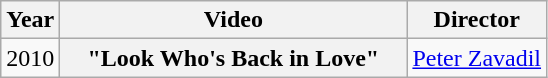<table class="wikitable plainrowheaders">
<tr>
<th>Year</th>
<th style="width:14em;">Video</th>
<th>Director</th>
</tr>
<tr>
<td>2010</td>
<th scope="row">"Look Who's Back in Love"</th>
<td><a href='#'>Peter Zavadil</a></td>
</tr>
</table>
